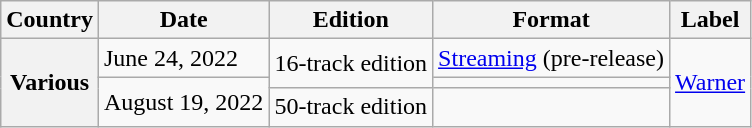<table class="wikitable plainrowheaders">
<tr>
<th scope="col">Country</th>
<th scope="col">Date</th>
<th scope="col">Edition</th>
<th scope="col">Format</th>
<th scope="col">Label</th>
</tr>
<tr>
<th scope="row" rowspan="3">Various</th>
<td>June 24, 2022</td>
<td rowspan="2">16-track edition</td>
<td><a href='#'>Streaming</a> (pre-release)</td>
<td rowspan="3"><a href='#'>Warner</a></td>
</tr>
<tr>
<td rowspan="2">August 19, 2022</td>
<td></td>
</tr>
<tr>
<td>50-track edition</td>
<td></td>
</tr>
</table>
